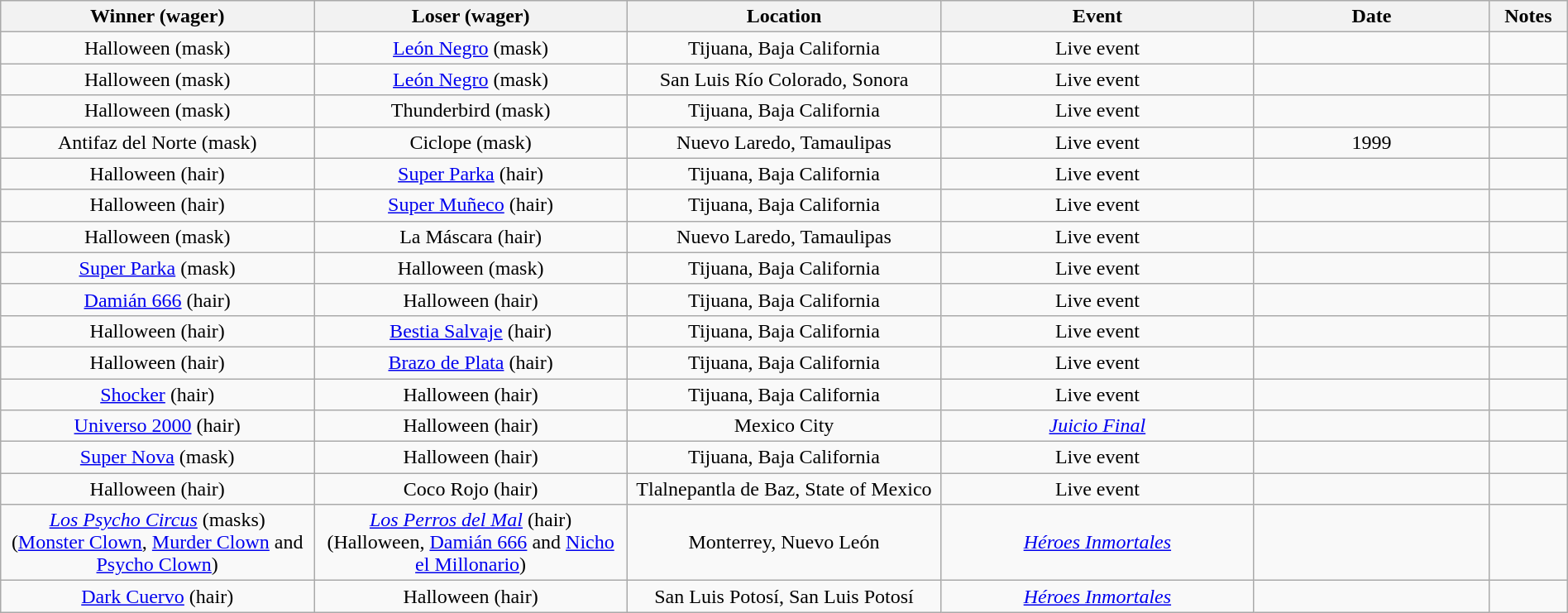<table class="wikitable sortable" width=100%  style="text-align: center">
<tr>
<th width=20% scope="col">Winner (wager)</th>
<th width=20% scope="col">Loser (wager)</th>
<th width=20% scope="col">Location</th>
<th width=20% scope="col">Event</th>
<th width=15% scope="col">Date</th>
<th class="unsortable" width=5% scope="col">Notes</th>
</tr>
<tr>
<td>Halloween (mask)</td>
<td><a href='#'>León Negro</a> (mask)</td>
<td>Tijuana, Baja California</td>
<td>Live event</td>
<td></td>
<td></td>
</tr>
<tr>
<td>Halloween (mask)</td>
<td><a href='#'>León Negro</a> (mask)</td>
<td>San Luis Río Colorado, Sonora</td>
<td>Live event</td>
<td></td>
<td></td>
</tr>
<tr>
<td>Halloween (mask)</td>
<td>Thunderbird (mask)</td>
<td>Tijuana, Baja California</td>
<td>Live event</td>
<td></td>
<td></td>
</tr>
<tr>
<td>Antifaz del Norte (mask)</td>
<td>Ciclope (mask)</td>
<td>Nuevo Laredo, Tamaulipas</td>
<td>Live event</td>
<td>1999</td>
<td></td>
</tr>
<tr>
<td>Halloween (hair)</td>
<td><a href='#'>Super Parka</a> (hair)</td>
<td>Tijuana, Baja California</td>
<td>Live event</td>
<td></td>
<td></td>
</tr>
<tr>
<td>Halloween (hair)</td>
<td><a href='#'>Super Muñeco</a> (hair)</td>
<td>Tijuana, Baja California</td>
<td>Live event</td>
<td></td>
<td></td>
</tr>
<tr>
<td>Halloween (mask)</td>
<td>La Máscara (hair)</td>
<td>Nuevo Laredo, Tamaulipas</td>
<td>Live event</td>
<td></td>
<td></td>
</tr>
<tr>
<td><a href='#'>Super Parka</a> (mask)</td>
<td>Halloween (mask)</td>
<td>Tijuana, Baja California</td>
<td>Live event</td>
<td></td>
<td></td>
</tr>
<tr>
<td><a href='#'>Damián 666</a> (hair)</td>
<td>Halloween (hair)</td>
<td>Tijuana, Baja California</td>
<td>Live event</td>
<td></td>
<td> </td>
</tr>
<tr>
<td>Halloween (hair)</td>
<td><a href='#'>Bestia Salvaje</a> (hair)</td>
<td>Tijuana, Baja California</td>
<td>Live event</td>
<td></td>
<td></td>
</tr>
<tr>
<td>Halloween (hair)</td>
<td><a href='#'>Brazo de Plata</a> (hair)</td>
<td>Tijuana, Baja California</td>
<td>Live event</td>
<td></td>
<td> </td>
</tr>
<tr>
<td><a href='#'>Shocker</a> (hair)</td>
<td>Halloween (hair)</td>
<td>Tijuana, Baja California</td>
<td>Live event</td>
<td></td>
<td> </td>
</tr>
<tr>
<td><a href='#'>Universo 2000</a> (hair)</td>
<td>Halloween (hair)</td>
<td>Mexico City</td>
<td><em><a href='#'>Juicio Final</a></em></td>
<td></td>
<td></td>
</tr>
<tr>
<td><a href='#'>Super Nova</a> (mask)</td>
<td>Halloween (hair)</td>
<td>Tijuana, Baja California</td>
<td>Live event</td>
<td></td>
<td></td>
</tr>
<tr>
<td>Halloween (hair)</td>
<td>Coco Rojo (hair)</td>
<td>Tlalnepantla de Baz, State of Mexico</td>
<td>Live event</td>
<td></td>
<td></td>
</tr>
<tr>
<td><em><a href='#'>Los Psycho Circus</a></em> (masks)<br>(<a href='#'>Monster Clown</a>, <a href='#'>Murder Clown</a> and <a href='#'>Psycho Clown</a>)</td>
<td><em><a href='#'>Los Perros del Mal</a></em> (hair)<br>(Halloween, <a href='#'>Damián 666</a> and <a href='#'>Nicho el Millonario</a>)</td>
<td>Monterrey, Nuevo León</td>
<td><em><a href='#'>Héroes Inmortales</a></em></td>
<td></td>
<td></td>
</tr>
<tr>
<td><a href='#'>Dark Cuervo</a> (hair)</td>
<td>Halloween (hair)</td>
<td>San Luis Potosí, San Luis Potosí</td>
<td><em><a href='#'>Héroes Inmortales</a></em></td>
<td></td>
<td></td>
</tr>
</table>
